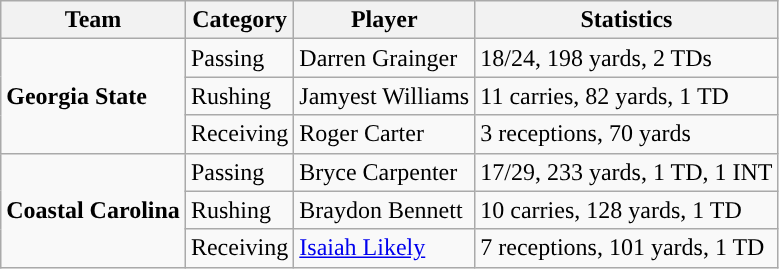<table class="wikitable" style="float: left;">
<tr>
<th>Team</th>
<th>Category</th>
<th>Player</th>
<th>Statistics</th>
</tr>
<tr>
<td rowspan=3><strong>Georgia State</strong></td>
<td>Passing</td>
<td>Darren Grainger</td>
<td>18/24, 198 yards, 2 TDs</td>
</tr>
<tr>
<td>Rushing</td>
<td>Jamyest Williams</td>
<td>11 carries, 82 yards, 1 TD</td>
</tr>
<tr>
<td>Receiving</td>
<td>Roger Carter</td>
<td>3 receptions, 70 yards</td>
</tr>
<tr>
<td rowspan=3><strong>Coastal Carolina</strong></td>
<td>Passing</td>
<td>Bryce Carpenter</td>
<td>17/29, 233 yards, 1 TD, 1 INT</td>
</tr>
<tr>
<td>Rushing</td>
<td>Braydon Bennett</td>
<td>10 carries, 128 yards, 1 TD</td>
</tr>
<tr>
<td>Receiving</td>
<td><a href='#'>Isaiah Likely</a></td>
<td>7 receptions, 101 yards, 1 TD</td>
</tr>
</table>
